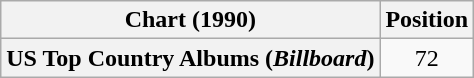<table class="wikitable plainrowheaders" style="text-align:center">
<tr>
<th scope="col">Chart (1990)</th>
<th scope="col">Position</th>
</tr>
<tr>
<th scope="row">US Top Country Albums (<em>Billboard</em>)</th>
<td>72</td>
</tr>
</table>
